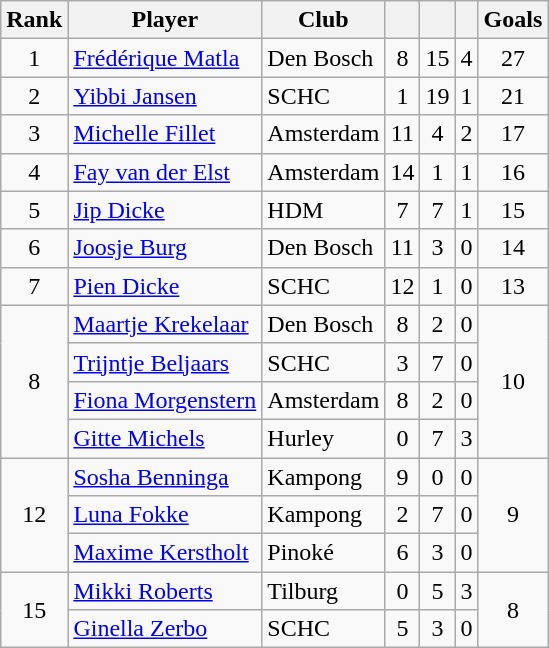<table class="wikitable" style="text-align:center">
<tr>
<th>Rank</th>
<th>Player</th>
<th>Club</th>
<th></th>
<th></th>
<th></th>
<th>Goals</th>
</tr>
<tr>
<td>1</td>
<td align=left> <a href='#'>Frédérique Matla</a></td>
<td align=left>Den Bosch</td>
<td>8</td>
<td>15</td>
<td>4</td>
<td>27</td>
</tr>
<tr>
<td>2</td>
<td align=left> <a href='#'>Yibbi Jansen</a></td>
<td align=left>SCHC</td>
<td>1</td>
<td>19</td>
<td>1</td>
<td>21</td>
</tr>
<tr>
<td>3</td>
<td align=left> <a href='#'>Michelle Fillet</a></td>
<td align=left>Amsterdam</td>
<td>11</td>
<td>4</td>
<td>2</td>
<td>17</td>
</tr>
<tr>
<td>4</td>
<td align=left> <a href='#'>Fay van der Elst</a></td>
<td align=left>Amsterdam</td>
<td>14</td>
<td>1</td>
<td>1</td>
<td>16</td>
</tr>
<tr>
<td>5</td>
<td align=left> <a href='#'>Jip Dicke</a></td>
<td align=left>HDM</td>
<td>7</td>
<td>7</td>
<td>1</td>
<td>15</td>
</tr>
<tr>
<td>6</td>
<td align=left> <a href='#'>Joosje Burg</a></td>
<td align=left>Den Bosch</td>
<td>11</td>
<td>3</td>
<td>0</td>
<td>14</td>
</tr>
<tr>
<td>7</td>
<td align=left> <a href='#'>Pien Dicke</a></td>
<td align=left>SCHC</td>
<td>12</td>
<td>1</td>
<td>0</td>
<td>13</td>
</tr>
<tr>
<td rowspan=4>8</td>
<td align=left> <a href='#'>Maartje Krekelaar</a></td>
<td align=left>Den Bosch</td>
<td>8</td>
<td>2</td>
<td>0</td>
<td rowspan=4>10</td>
</tr>
<tr>
<td align=left> <a href='#'>Trijntje Beljaars</a></td>
<td align=left>SCHC</td>
<td>3</td>
<td>7</td>
<td>0</td>
</tr>
<tr>
<td align=left> <a href='#'>Fiona Morgenstern</a></td>
<td align=left>Amsterdam</td>
<td>8</td>
<td>2</td>
<td>0</td>
</tr>
<tr>
<td align=left> <a href='#'>Gitte Michels</a></td>
<td align=left>Hurley</td>
<td>0</td>
<td>7</td>
<td>3</td>
</tr>
<tr>
<td rowspan=3>12</td>
<td align=left> <a href='#'>Sosha Benninga</a></td>
<td align=left>Kampong</td>
<td>9</td>
<td>0</td>
<td>0</td>
<td rowspan=3>9</td>
</tr>
<tr>
<td align=left> <a href='#'>Luna Fokke</a></td>
<td align=left>Kampong</td>
<td>2</td>
<td>7</td>
<td>0</td>
</tr>
<tr>
<td align=left> <a href='#'>Maxime Kerstholt</a></td>
<td align=left>Pinoké</td>
<td>6</td>
<td>3</td>
<td>0</td>
</tr>
<tr>
<td rowspan=2>15</td>
<td align=left> <a href='#'>Mikki Roberts</a></td>
<td align=left>Tilburg</td>
<td>0</td>
<td>5</td>
<td>3</td>
<td rowspan=2>8</td>
</tr>
<tr>
<td align=left> <a href='#'>Ginella Zerbo</a></td>
<td align=left>SCHC</td>
<td>5</td>
<td>3</td>
<td>0</td>
</tr>
</table>
